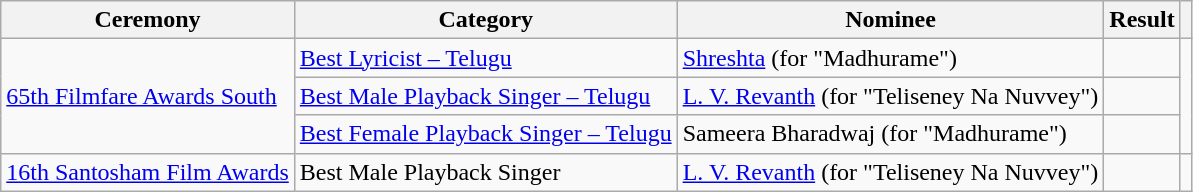<table class="wikitable">
<tr>
<th>Ceremony</th>
<th>Category</th>
<th>Nominee</th>
<th>Result</th>
<th></th>
</tr>
<tr>
<td rowspan="3"><a href='#'>65th Filmfare Awards South</a></td>
<td><a href='#'>Best Lyricist – Telugu</a></td>
<td><a href='#'>Shreshta</a> (for "Madhurame")</td>
<td></td>
<td rowspan="3"><br></td>
</tr>
<tr>
<td><a href='#'>Best Male Playback Singer – Telugu</a></td>
<td><a href='#'>L. V. Revanth</a> (for "Teliseney Na Nuvvey")</td>
<td></td>
</tr>
<tr>
<td><a href='#'>Best Female Playback Singer – Telugu</a></td>
<td>Sameera Bharadwaj (for "Madhurame")</td>
<td></td>
</tr>
<tr>
<td><a href='#'>16th Santosham Film Awards</a></td>
<td>Best Male Playback Singer</td>
<td><a href='#'>L. V. Revanth</a> (for "Teliseney Na Nuvvey")</td>
<td></td>
<td></td>
</tr>
</table>
